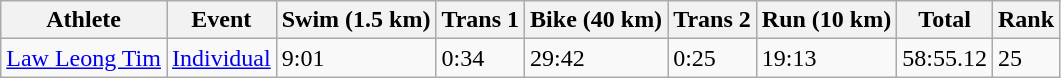<table class="wikitable" border="1">
<tr>
<th>Athlete</th>
<th>Event</th>
<th>Swim (1.5 km)</th>
<th>Trans 1</th>
<th>Bike (40 km)</th>
<th>Trans 2</th>
<th>Run (10 km)</th>
<th>Total</th>
<th>Rank</th>
</tr>
<tr>
<td><a href='#'>Law Leong Tim</a></td>
<td><a href='#'>Individual</a></td>
<td>9:01</td>
<td>0:34</td>
<td>29:42</td>
<td>0:25</td>
<td>19:13</td>
<td>58:55.12</td>
<td>25</td>
</tr>
</table>
